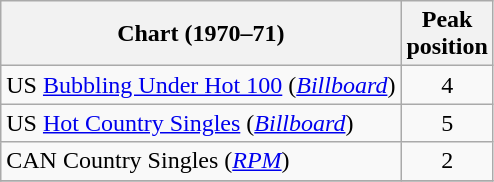<table class="wikitable sortable">
<tr>
<th align="left">Chart (1970–71)</th>
<th align="center">Peak<br>position</th>
</tr>
<tr>
<td align="left">US <a href='#'>Bubbling Under Hot 100</a> (<em><a href='#'>Billboard</a></em>)</td>
<td align="center">4</td>
</tr>
<tr>
<td align="left">US <a href='#'>Hot Country Singles</a> (<em><a href='#'>Billboard</a></em>)</td>
<td align="center">5</td>
</tr>
<tr>
<td align="left">CAN Country Singles (<em><a href='#'>RPM</a></em>)</td>
<td align="center">2</td>
</tr>
<tr>
</tr>
</table>
